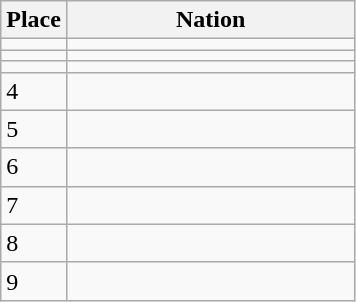<table class=wikitable style=text-align:left>
<tr>
<th width=35>Place</th>
<th width=185>Nation</th>
</tr>
<tr>
<td></td>
<td style=text-align:left></td>
</tr>
<tr>
<td></td>
<td style=text-align:left></td>
</tr>
<tr>
<td></td>
<td style=text-align:left></td>
</tr>
<tr>
<td style=text-align:left>4</td>
<td></td>
</tr>
<tr>
<td style=text-align:left>5</td>
<td></td>
</tr>
<tr>
<td style=text-align:left>6</td>
<td></td>
</tr>
<tr>
<td style=text-align:left>7</td>
<td></td>
</tr>
<tr>
<td style=text-align:left>8</td>
<td></td>
</tr>
<tr>
<td style=text-align:left>9</td>
<td></td>
</tr>
</table>
